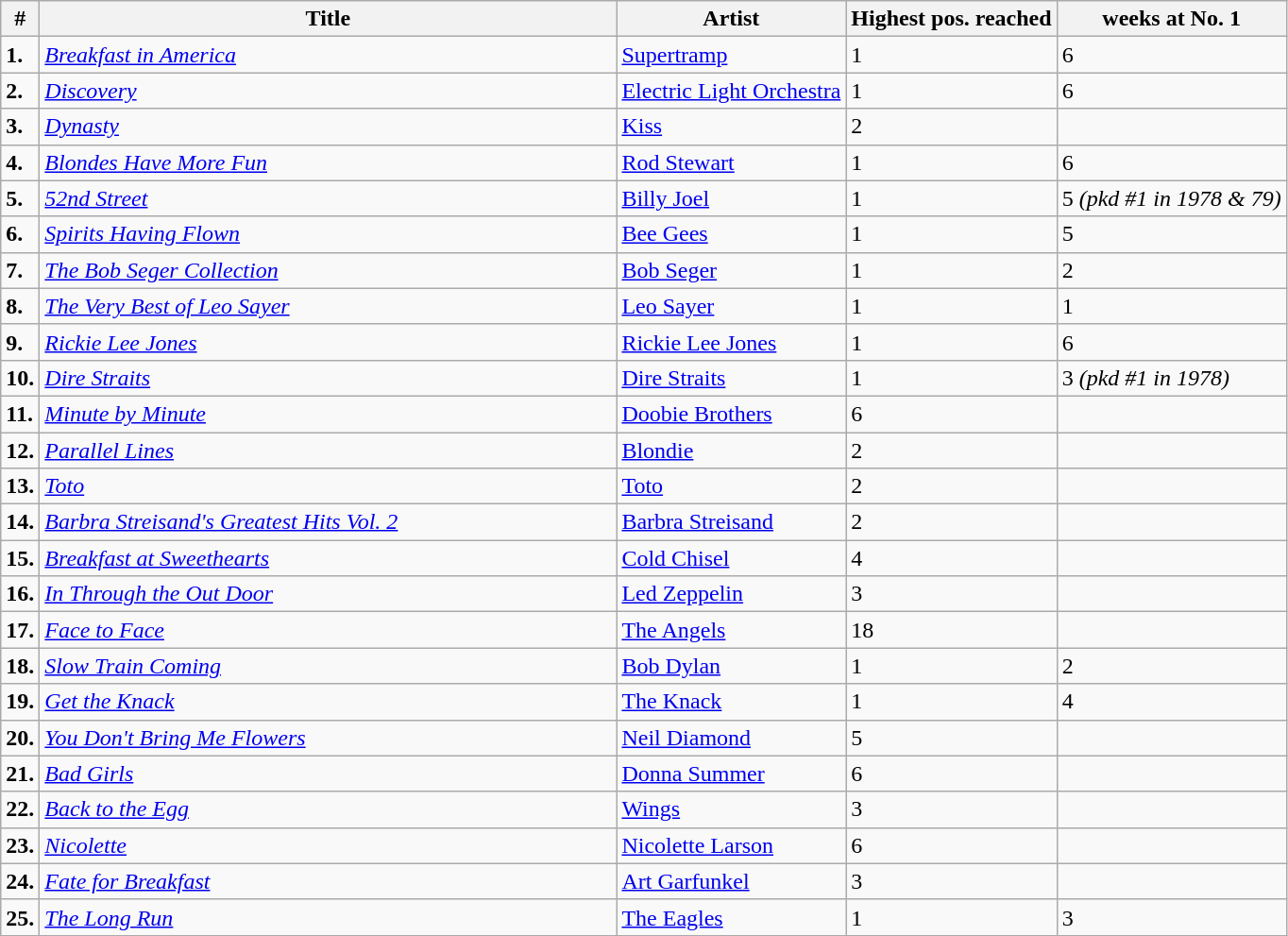<table class="wikitable">
<tr ">
<th>#</th>
<th style="width:400px;">Title</th>
<th>Artist</th>
<th>Highest pos. reached</th>
<th>weeks at No. 1</th>
</tr>
<tr>
<td><strong>1.</strong></td>
<td><em><a href='#'>Breakfast in America</a></em></td>
<td><a href='#'>Supertramp</a></td>
<td>1</td>
<td>6</td>
</tr>
<tr>
<td><strong>2.</strong></td>
<td><em><a href='#'>Discovery</a></em></td>
<td><a href='#'>Electric Light Orchestra</a></td>
<td>1</td>
<td>6</td>
</tr>
<tr>
<td><strong>3.</strong></td>
<td><em><a href='#'>Dynasty</a></em></td>
<td><a href='#'>Kiss</a></td>
<td>2</td>
<td></td>
</tr>
<tr>
<td><strong>4.</strong></td>
<td><em><a href='#'>Blondes Have More Fun</a></em></td>
<td><a href='#'>Rod Stewart</a></td>
<td>1</td>
<td>6</td>
</tr>
<tr>
<td><strong>5.</strong></td>
<td><em><a href='#'>52nd Street</a></em></td>
<td><a href='#'>Billy Joel</a></td>
<td>1</td>
<td>5 <em>(pkd #1 in 1978 & 79)</em></td>
</tr>
<tr>
<td><strong>6.</strong></td>
<td><em><a href='#'>Spirits Having Flown</a></em></td>
<td><a href='#'>Bee Gees</a></td>
<td>1</td>
<td>5</td>
</tr>
<tr>
<td><strong>7.</strong></td>
<td><em><a href='#'>The Bob Seger Collection</a></em></td>
<td><a href='#'>Bob Seger</a></td>
<td>1</td>
<td>2</td>
</tr>
<tr>
<td><strong>8.</strong></td>
<td><em><a href='#'>The Very Best of Leo Sayer</a></em></td>
<td><a href='#'>Leo Sayer</a></td>
<td>1</td>
<td>1</td>
</tr>
<tr>
<td><strong>9.</strong></td>
<td><em><a href='#'>Rickie Lee Jones</a></em></td>
<td><a href='#'>Rickie Lee Jones</a></td>
<td>1</td>
<td>6</td>
</tr>
<tr>
<td><strong>10.</strong></td>
<td><em><a href='#'>Dire Straits</a></em></td>
<td><a href='#'>Dire Straits</a></td>
<td>1</td>
<td>3 <em>(pkd #1 in 1978)</em></td>
</tr>
<tr>
<td><strong>11.</strong></td>
<td><em><a href='#'>Minute by Minute</a></em></td>
<td><a href='#'>Doobie Brothers</a></td>
<td>6</td>
<td></td>
</tr>
<tr>
<td><strong>12.</strong></td>
<td><em><a href='#'>Parallel Lines</a></em></td>
<td><a href='#'>Blondie</a></td>
<td>2</td>
<td></td>
</tr>
<tr>
<td><strong>13.</strong></td>
<td><em><a href='#'>Toto</a></em></td>
<td><a href='#'>Toto</a></td>
<td>2</td>
<td></td>
</tr>
<tr>
<td><strong>14.</strong></td>
<td><em><a href='#'>Barbra Streisand's Greatest Hits Vol. 2</a></em></td>
<td><a href='#'>Barbra Streisand</a></td>
<td>2</td>
<td></td>
</tr>
<tr>
<td><strong>15.</strong></td>
<td><em><a href='#'>Breakfast at Sweethearts</a></em></td>
<td><a href='#'>Cold Chisel</a></td>
<td>4</td>
<td></td>
</tr>
<tr>
<td><strong>16.</strong></td>
<td><em><a href='#'>In Through the Out Door</a></em></td>
<td><a href='#'>Led Zeppelin</a></td>
<td>3</td>
<td></td>
</tr>
<tr>
<td><strong>17.</strong></td>
<td><em><a href='#'>Face to Face</a></em></td>
<td><a href='#'>The Angels</a></td>
<td>18</td>
<td></td>
</tr>
<tr>
<td><strong>18.</strong></td>
<td><em><a href='#'>Slow Train Coming</a></em></td>
<td><a href='#'>Bob Dylan</a></td>
<td>1</td>
<td>2</td>
</tr>
<tr>
<td><strong>19.</strong></td>
<td><em><a href='#'>Get the Knack</a></em></td>
<td><a href='#'>The Knack</a></td>
<td>1</td>
<td>4</td>
</tr>
<tr>
<td><strong>20.</strong></td>
<td><em><a href='#'>You Don't Bring Me Flowers</a></em></td>
<td><a href='#'>Neil Diamond</a></td>
<td>5</td>
<td></td>
</tr>
<tr>
<td><strong>21.</strong></td>
<td><em><a href='#'>Bad Girls</a></em></td>
<td><a href='#'>Donna Summer</a></td>
<td>6</td>
<td></td>
</tr>
<tr>
<td><strong>22.</strong></td>
<td><em><a href='#'>Back to the Egg</a></em></td>
<td><a href='#'>Wings</a></td>
<td>3</td>
<td></td>
</tr>
<tr>
<td><strong>23.</strong></td>
<td><em><a href='#'>Nicolette</a></em></td>
<td><a href='#'>Nicolette Larson</a></td>
<td>6</td>
<td></td>
</tr>
<tr>
<td><strong>24.</strong></td>
<td><em><a href='#'>Fate for Breakfast</a></em></td>
<td><a href='#'>Art Garfunkel</a></td>
<td>3</td>
<td></td>
</tr>
<tr>
<td><strong>25.</strong></td>
<td><em><a href='#'>The Long Run</a></em></td>
<td><a href='#'>The Eagles</a></td>
<td>1</td>
<td>3</td>
</tr>
</table>
